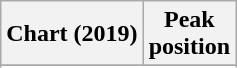<table class="wikitable plainrowheaders" style="text-align:center">
<tr>
<th scope="col">Chart (2019)</th>
<th scope="col">Peak<br>position</th>
</tr>
<tr>
</tr>
<tr>
</tr>
<tr>
</tr>
</table>
